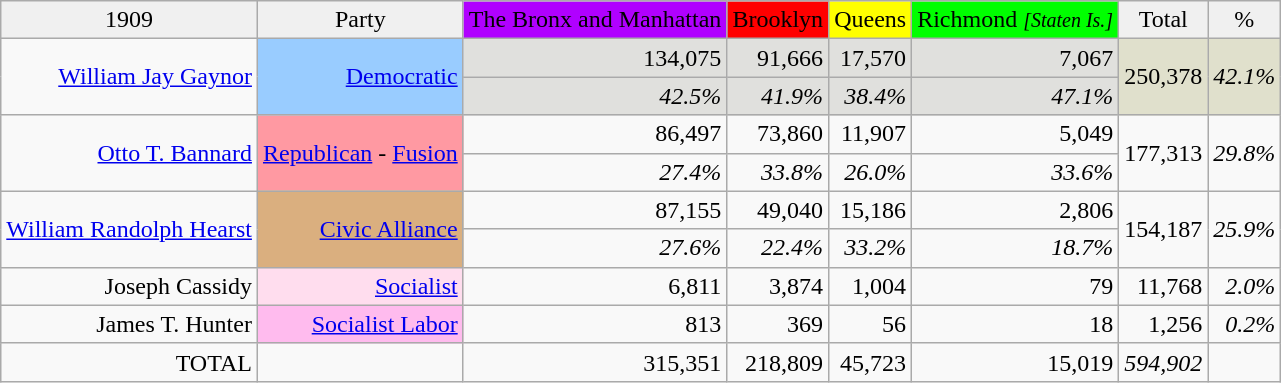<table class="wikitable" style="text-align:right;">
<tr style="text-align:center;">
<td style="background:#f0f0f0;">1909</td>
<td style="background:#f0f0f0;">Party</td>
<td style="background:#b000ff;">The Bronx and Manhattan</td>
<td style="background:red;">Brooklyn</td>
<td style="background:yellow;">Queens</td>
<td style="background:lime;">Richmond <small><em>[Staten Is.]</em></small></td>
<td style="background:#f0f0f0;">Total</td>
<td style="background:#f0f0f0;">%</td>
</tr>
<tr>
<td rowspan="2"><a href='#'>William Jay Gaynor</a></td>
<td rowspan="2" style="background:#9cf;"><a href='#'>Democratic</a></td>
<td style="background:#e0e0dd;">134,075</td>
<td style="background:#e0e0dd;">91,666</td>
<td style="background:#e0e0dd;">17,570</td>
<td style="background:#e0e0dd;">7,067</td>
<td rowspan="2" style="background:#e0e0cc;">250,378</td>
<td rowspan="2" style="background:#e0e0cc;"><em>42.1%</em></td>
</tr>
<tr style="background:#e0e0dd;">
<td><em>42.5%</em></td>
<td style="background:#e0e0dd;"><em>41.9%</em></td>
<td style="background:#e0e0dd;"><em>38.4%</em></td>
<td style="background:#e0e0dd;"><em>47.1%</em></td>
</tr>
<tr>
<td rowspan="2"><a href='#'>Otto T. Bannard</a></td>
<td rowspan="2" style="background:#ff99a2;"><a href='#'>Republican</a> - <a href='#'>Fusion</a></td>
<td>86,497</td>
<td>73,860</td>
<td>11,907</td>
<td>5,049</td>
<td rowspan="2">177,313</td>
<td rowspan="2"><em>29.8%</em></td>
</tr>
<tr>
<td><em>27.4%</em></td>
<td><em>33.8%</em></td>
<td><em>26.0%</em></td>
<td><em>33.6%</em></td>
</tr>
<tr>
<td rowspan="2"><a href='#'>William Randolph Hearst</a></td>
<td rowspan="2" style="background:#daaf7f;"><a href='#'>Civic Alliance</a></td>
<td>87,155</td>
<td>49,040</td>
<td>15,186</td>
<td>2,806</td>
<td rowspan="2">154,187</td>
<td rowspan="2"><em>25.9%</em></td>
</tr>
<tr>
<td><em>27.6%</em></td>
<td><em>22.4%</em></td>
<td><em>33.2%</em></td>
<td><em>18.7%</em></td>
</tr>
<tr>
<td>Joseph Cassidy</td>
<td style="background:#fde;"><a href='#'>Socialist</a></td>
<td>6,811</td>
<td>3,874</td>
<td>1,004</td>
<td>79</td>
<td>11,768</td>
<td><em>2.0%</em></td>
</tr>
<tr>
<td>James T. Hunter</td>
<td style="background:#fbe;"><a href='#'>Socialist Labor</a></td>
<td>813</td>
<td>369</td>
<td>56</td>
<td>18</td>
<td>1,256</td>
<td><em>0.2%</em></td>
</tr>
<tr>
<td>TOTAL</td>
<td></td>
<td>315,351</td>
<td>218,809</td>
<td>45,723</td>
<td>15,019</td>
<td><em>594,902</em></td>
<td></td>
</tr>
</table>
